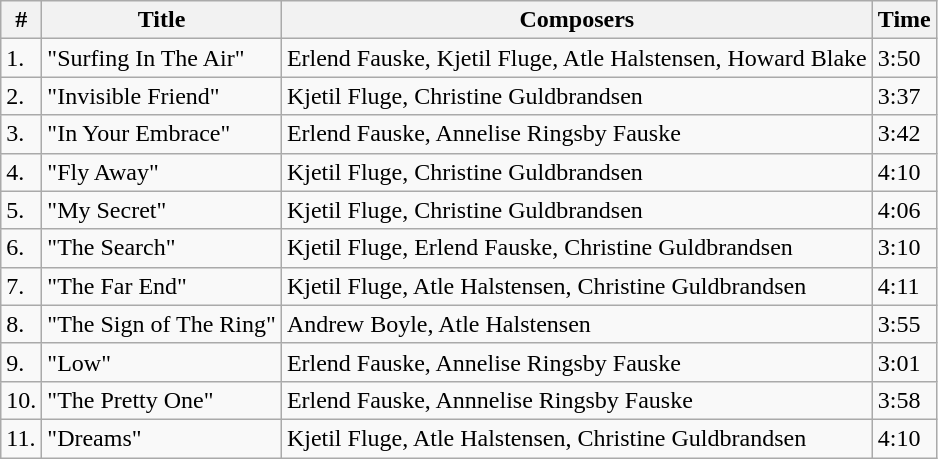<table class="wikitable">
<tr>
<th>#</th>
<th>Title</th>
<th>Composers</th>
<th>Time</th>
</tr>
<tr>
<td>1.</td>
<td>"Surfing In The Air"</td>
<td>Erlend Fauske, Kjetil Fluge, Atle Halstensen, Howard Blake</td>
<td>3:50</td>
</tr>
<tr>
<td>2.</td>
<td>"Invisible Friend"</td>
<td>Kjetil Fluge, Christine Guldbrandsen</td>
<td>3:37</td>
</tr>
<tr>
<td>3.</td>
<td>"In Your Embrace"</td>
<td>Erlend Fauske, Annelise Ringsby Fauske</td>
<td>3:42</td>
</tr>
<tr>
<td>4.</td>
<td>"Fly Away"</td>
<td>Kjetil Fluge, Christine Guldbrandsen</td>
<td>4:10</td>
</tr>
<tr>
<td>5.</td>
<td>"My Secret"</td>
<td>Kjetil Fluge, Christine Guldbrandsen</td>
<td>4:06</td>
</tr>
<tr>
<td>6.</td>
<td>"The Search"</td>
<td>Kjetil Fluge, Erlend Fauske, Christine Guldbrandsen</td>
<td>3:10</td>
</tr>
<tr>
<td>7.</td>
<td>"The Far End"</td>
<td>Kjetil Fluge, Atle Halstensen, Christine Guldbrandsen</td>
<td>4:11</td>
</tr>
<tr>
<td>8.</td>
<td>"The Sign of The Ring"</td>
<td>Andrew Boyle, Atle Halstensen</td>
<td>3:55</td>
</tr>
<tr>
<td>9.</td>
<td>"Low"</td>
<td>Erlend Fauske, Annelise Ringsby Fauske</td>
<td>3:01</td>
</tr>
<tr>
<td>10.</td>
<td>"The Pretty One"</td>
<td>Erlend Fauske, Annnelise Ringsby Fauske</td>
<td>3:58</td>
</tr>
<tr>
<td>11.</td>
<td>"Dreams"</td>
<td>Kjetil Fluge, Atle Halstensen, Christine Guldbrandsen</td>
<td>4:10</td>
</tr>
</table>
